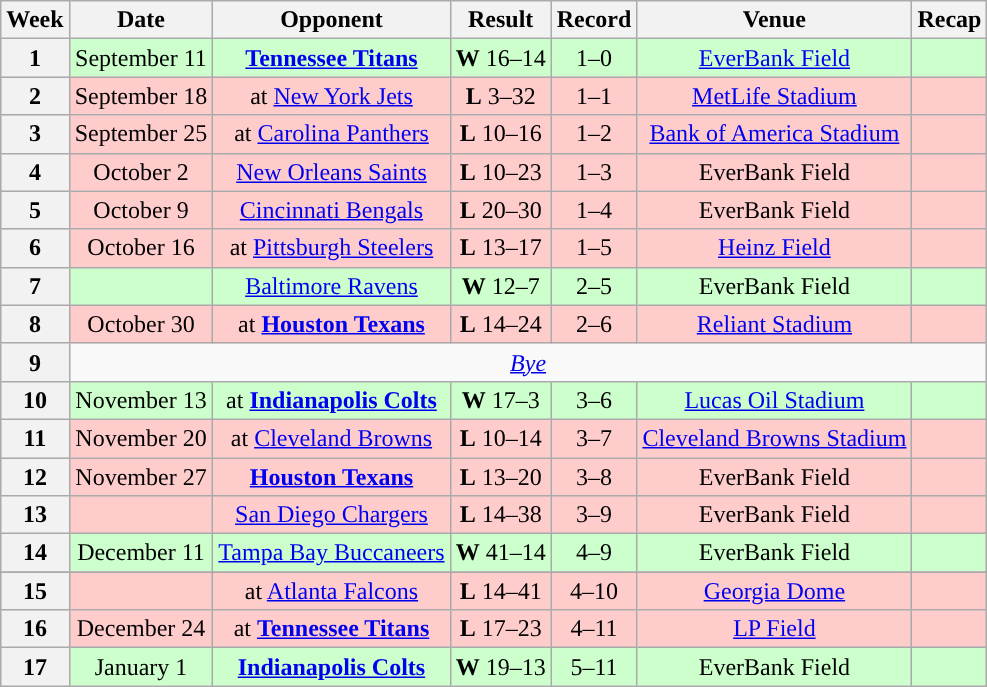<table class="wikitable" style="text-align:center">
<tr>
<th>Week</th>
<th>Date</th>
<th>Opponent</th>
<th>Result</th>
<th>Record</th>
<th>Venue</th>
<th>Recap</th>
</tr>
<tr style="background:#cfc;">
<th>1</th>
<td>September 11</td>
<td><strong><a href='#'>Tennessee Titans</a></strong></td>
<td><strong>W</strong> 16–14</td>
<td>1–0</td>
<td><a href='#'>EverBank Field</a></td>
<td></td>
</tr>
<tr style="background:#fcc;">
<th>2</th>
<td>September 18</td>
<td>at <a href='#'>New York Jets</a></td>
<td><strong>L</strong> 3–32</td>
<td>1–1</td>
<td><a href='#'>MetLife Stadium</a></td>
<td></td>
</tr>
<tr style="background:#fcc;">
<th>3</th>
<td>September 25</td>
<td>at <a href='#'>Carolina Panthers</a></td>
<td><strong>L</strong> 10–16</td>
<td>1–2</td>
<td><a href='#'>Bank of America Stadium</a></td>
<td></td>
</tr>
<tr style="background:#fcc">
<th>4</th>
<td>October 2</td>
<td><a href='#'>New Orleans Saints</a></td>
<td><strong>L</strong> 10–23</td>
<td>1–3</td>
<td>EverBank Field</td>
<td></td>
</tr>
<tr style="background:#fcc">
<th>5</th>
<td>October 9</td>
<td><a href='#'>Cincinnati Bengals</a></td>
<td><strong>L</strong> 20–30</td>
<td>1–4</td>
<td>EverBank Field</td>
<td></td>
</tr>
<tr style="background:#fcc">
<th>6</th>
<td>October 16</td>
<td>at <a href='#'>Pittsburgh Steelers</a></td>
<td><strong>L</strong> 13–17</td>
<td>1–5</td>
<td><a href='#'>Heinz Field</a></td>
<td></td>
</tr>
<tr style="background:#cfc">
<th>7</th>
<td></td>
<td><a href='#'>Baltimore Ravens</a></td>
<td><strong>W</strong> 12–7</td>
<td>2–5</td>
<td>EverBank Field</td>
<td></td>
</tr>
<tr style="background:#fcc;">
<th>8</th>
<td>October 30</td>
<td>at <strong><a href='#'>Houston Texans</a></strong></td>
<td><strong>L</strong> 14–24</td>
<td>2–6</td>
<td><a href='#'>Reliant Stadium</a></td>
<td></td>
</tr>
<tr>
<th>9</th>
<td colspan="8" style="text-align:center;"><em><a href='#'>Bye</a></em></td>
</tr>
<tr style="background:#cfc;">
<th>10</th>
<td>November 13</td>
<td>at <strong><a href='#'>Indianapolis Colts</a></strong></td>
<td><strong>W</strong> 17–3</td>
<td>3–6</td>
<td><a href='#'>Lucas Oil Stadium</a></td>
<td></td>
</tr>
<tr style="background:#fcc;">
<th>11</th>
<td>November 20</td>
<td>at <a href='#'>Cleveland Browns</a></td>
<td><strong>L</strong> 10–14</td>
<td>3–7</td>
<td><a href='#'>Cleveland Browns Stadium</a></td>
<td></td>
</tr>
<tr style="background:#fcc;">
<th>12</th>
<td>November 27</td>
<td><strong><a href='#'>Houston Texans</a></strong></td>
<td><strong>L</strong> 13–20</td>
<td>3–8</td>
<td>EverBank Field</td>
<td></td>
</tr>
<tr style="background:#fcc">
<th>13</th>
<td></td>
<td><a href='#'>San Diego Chargers</a></td>
<td><strong>L</strong> 14–38</td>
<td>3–9</td>
<td>EverBank Field</td>
<td></td>
</tr>
<tr style="background:#cfc;">
<th>14</th>
<td>December 11</td>
<td><a href='#'>Tampa Bay Buccaneers</a></td>
<td><strong>W</strong> 41–14</td>
<td>4–9</td>
<td>EverBank Field</td>
<td></td>
</tr>
<tr style="background:#">
</tr>
<tr style="background:#fcc">
<th>15</th>
<td></td>
<td>at <a href='#'>Atlanta Falcons</a></td>
<td><strong>L</strong> 14–41</td>
<td>4–10</td>
<td><a href='#'>Georgia Dome</a></td>
<td></td>
</tr>
<tr style="background:#fcc">
<th>16</th>
<td>December 24</td>
<td>at <strong><a href='#'>Tennessee Titans</a></strong></td>
<td><strong>L</strong> 17–23</td>
<td>4–11</td>
<td><a href='#'>LP Field</a></td>
<td></td>
</tr>
<tr style="background:#cfc;">
<th>17</th>
<td>January 1</td>
<td><strong><a href='#'>Indianapolis Colts</a></strong></td>
<td><strong>W</strong> 19–13</td>
<td>5–11</td>
<td>EverBank Field</td>
<td></td>
</tr>
</table>
